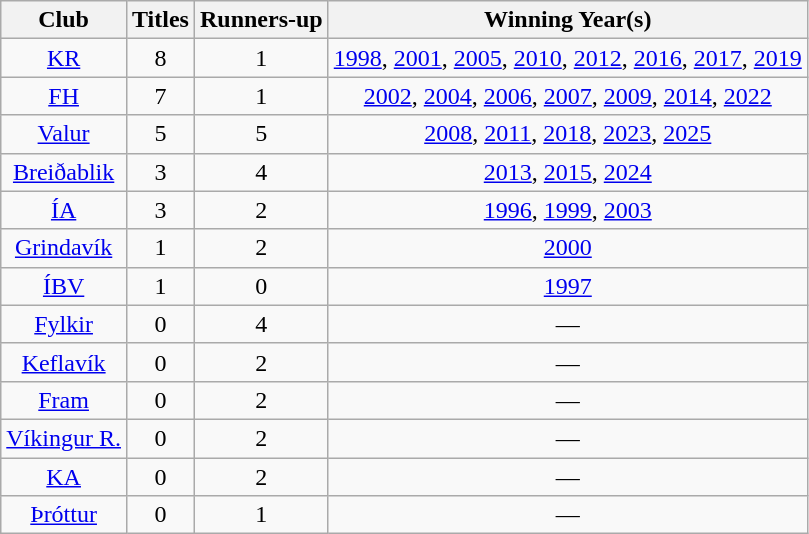<table class="wikitable" style="text-align:center;">
<tr>
<th>Club</th>
<th>Titles</th>
<th>Runners-up</th>
<th>Winning Year(s)</th>
</tr>
<tr>
<td><a href='#'>KR</a></td>
<td>8</td>
<td>1</td>
<td><a href='#'>1998</a>, <a href='#'>2001</a>, <a href='#'>2005</a>, <a href='#'>2010</a>, <a href='#'>2012</a>, <a href='#'>2016</a>, <a href='#'>2017</a>, <a href='#'>2019</a></td>
</tr>
<tr>
<td><a href='#'>FH</a></td>
<td>7</td>
<td>1</td>
<td><a href='#'>2002</a>, <a href='#'>2004</a>, <a href='#'>2006</a>, <a href='#'>2007</a>, <a href='#'>2009</a>, <a href='#'>2014</a>, <a href='#'>2022</a></td>
</tr>
<tr>
<td><a href='#'>Valur</a></td>
<td>5</td>
<td>5</td>
<td><a href='#'>2008</a>, <a href='#'>2011</a>, <a href='#'>2018</a>, <a href='#'>2023</a>, <a href='#'>2025</a></td>
</tr>
<tr>
<td><a href='#'>Breiðablik</a></td>
<td>3</td>
<td>4</td>
<td><a href='#'>2013</a>, <a href='#'>2015</a>, <a href='#'>2024</a></td>
</tr>
<tr>
<td><a href='#'>ÍA</a></td>
<td>3</td>
<td>2</td>
<td><a href='#'>1996</a>, <a href='#'>1999</a>, <a href='#'>2003</a></td>
</tr>
<tr>
<td><a href='#'>Grindavík</a></td>
<td>1</td>
<td>2</td>
<td><a href='#'>2000</a></td>
</tr>
<tr>
<td><a href='#'>ÍBV</a></td>
<td>1</td>
<td>0</td>
<td><a href='#'>1997</a></td>
</tr>
<tr>
<td><a href='#'>Fylkir</a></td>
<td>0</td>
<td>4</td>
<td>—</td>
</tr>
<tr>
<td><a href='#'>Keflavík</a></td>
<td>0</td>
<td>2</td>
<td>—</td>
</tr>
<tr>
<td><a href='#'>Fram</a></td>
<td>0</td>
<td>2</td>
<td>—</td>
</tr>
<tr>
<td><a href='#'>Víkingur R.</a></td>
<td>0</td>
<td>2</td>
<td>—</td>
</tr>
<tr>
<td><a href='#'>KA</a></td>
<td>0</td>
<td>2</td>
<td>—</td>
</tr>
<tr>
<td><a href='#'>Þróttur</a></td>
<td>0</td>
<td>1</td>
<td>—</td>
</tr>
</table>
